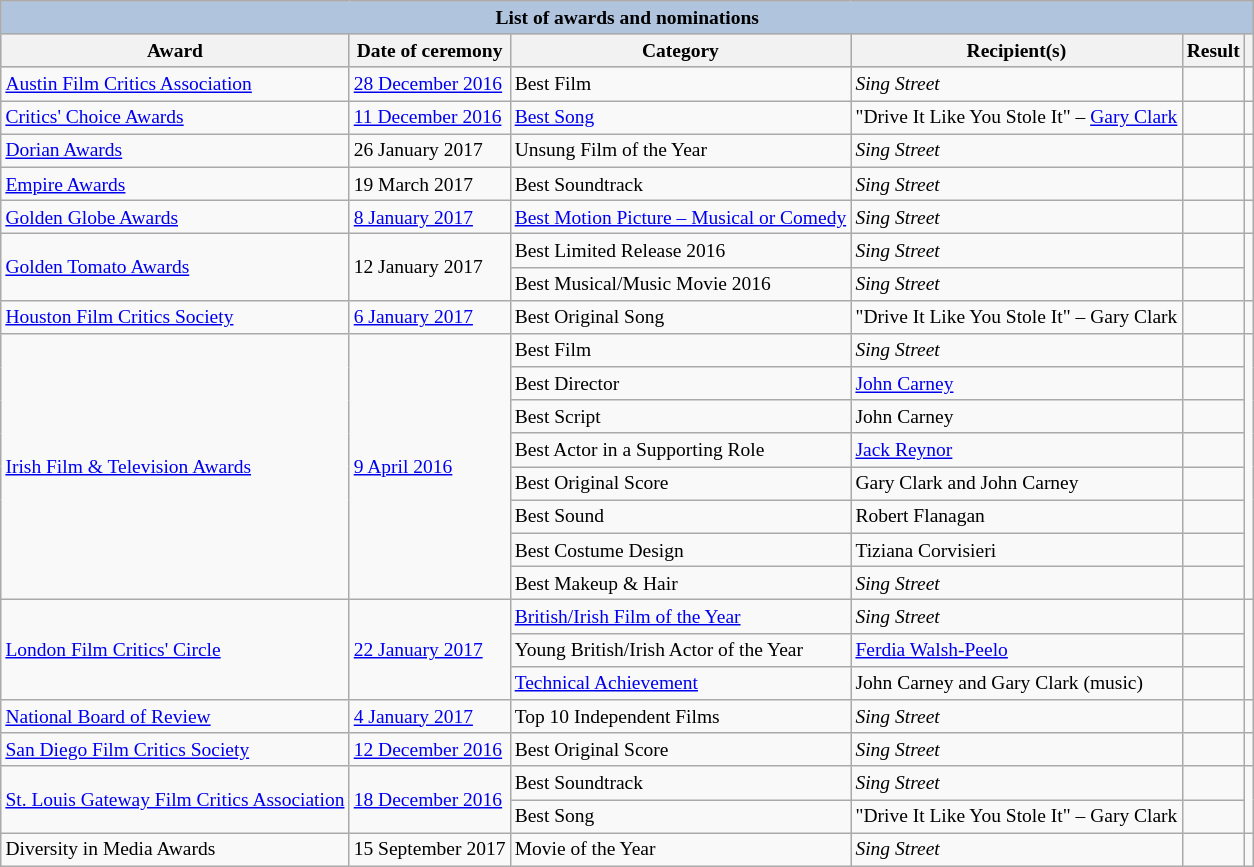<table class="wikitable sortable" style="font-size:small;">
<tr style="background:#ccc; text-align:center;">
<th colspan="6" style="background: LightSteelBlue;">List of awards and nominations</th>
</tr>
<tr style="background:#ccc; text-align:center;">
<th>Award</th>
<th>Date of ceremony</th>
<th>Category</th>
<th>Recipient(s)</th>
<th>Result</th>
<th class="unsortable"></th>
</tr>
<tr>
<td><a href='#'>Austin Film Critics Association</a></td>
<td><a href='#'>28 December 2016</a></td>
<td>Best Film</td>
<td><em>Sing Street</em></td>
<td></td>
<td style="text-align:center;"></td>
</tr>
<tr>
<td><a href='#'>Critics' Choice Awards</a></td>
<td><a href='#'>11 December 2016</a></td>
<td><a href='#'>Best Song</a></td>
<td>"Drive It Like You Stole It" – <a href='#'>Gary Clark</a></td>
<td></td>
<td style="text-align:center;"></td>
</tr>
<tr>
<td><a href='#'>Dorian Awards</a></td>
<td>26 January 2017</td>
<td>Unsung Film of the Year</td>
<td><em>Sing Street</em></td>
<td></td>
<td style="text-align:center;"></td>
</tr>
<tr>
<td><a href='#'>Empire Awards</a></td>
<td>19 March 2017</td>
<td>Best Soundtrack</td>
<td><em>Sing Street</em></td>
<td></td>
<td style="text-align:center;"></td>
</tr>
<tr>
<td><a href='#'>Golden Globe Awards</a></td>
<td><a href='#'>8 January 2017</a></td>
<td><a href='#'>Best Motion Picture – Musical or Comedy</a></td>
<td><em>Sing Street</em></td>
<td></td>
<td style="text-align:center;"></td>
</tr>
<tr>
<td rowspan="2"><a href='#'>Golden Tomato Awards</a></td>
<td rowspan="2">12 January 2017</td>
<td>Best Limited Release 2016</td>
<td><em>Sing Street</em></td>
<td></td>
<td rowspan="2" style="text-align:center;"></td>
</tr>
<tr>
<td>Best Musical/Music Movie 2016</td>
<td><em>Sing Street</em></td>
<td></td>
</tr>
<tr>
<td><a href='#'>Houston Film Critics Society</a></td>
<td><a href='#'>6 January 2017</a></td>
<td>Best Original Song</td>
<td>"Drive It Like You Stole It" – Gary Clark</td>
<td></td>
<td style="text-align:center;"><br></td>
</tr>
<tr>
<td rowspan="8"><a href='#'>Irish Film & Television Awards</a></td>
<td rowspan="8"><a href='#'>9 April 2016</a></td>
<td>Best Film</td>
<td><em>Sing Street</em></td>
<td></td>
<td rowspan="8" style="text-align:center;"></td>
</tr>
<tr>
<td>Best Director</td>
<td><a href='#'>John Carney</a></td>
<td></td>
</tr>
<tr>
<td>Best Script</td>
<td>John Carney</td>
<td></td>
</tr>
<tr>
<td>Best Actor in a Supporting Role</td>
<td><a href='#'>Jack Reynor</a></td>
<td></td>
</tr>
<tr>
<td>Best Original Score</td>
<td>Gary Clark and John Carney</td>
<td></td>
</tr>
<tr>
<td>Best Sound</td>
<td>Robert Flanagan</td>
<td></td>
</tr>
<tr>
<td>Best Costume Design</td>
<td>Tiziana Corvisieri</td>
<td></td>
</tr>
<tr>
<td>Best Makeup & Hair</td>
<td><em>Sing Street</em></td>
<td></td>
</tr>
<tr>
<td rowspan="3"><a href='#'>London Film Critics' Circle</a></td>
<td rowspan="3"><a href='#'>22 January 2017</a></td>
<td><a href='#'>British/Irish Film of the Year</a></td>
<td><em>Sing Street</em></td>
<td></td>
<td rowspan="3" style="text-align:center;"></td>
</tr>
<tr>
<td>Young British/Irish Actor of the Year</td>
<td><a href='#'>Ferdia Walsh-Peelo</a></td>
<td></td>
</tr>
<tr>
<td><a href='#'>Technical Achievement</a></td>
<td>John Carney and Gary Clark (music)</td>
<td></td>
</tr>
<tr>
<td><a href='#'>National Board of Review</a></td>
<td><a href='#'>4 January 2017</a></td>
<td>Top 10 Independent Films</td>
<td><em>Sing Street</em></td>
<td></td>
<td style="text-align:center;"></td>
</tr>
<tr>
<td><a href='#'>San Diego Film Critics Society</a></td>
<td><a href='#'>12 December 2016</a></td>
<td>Best Original Score</td>
<td><em>Sing Street</em></td>
<td></td>
<td style="text-align:center;"><br></td>
</tr>
<tr>
<td rowspan="2"><a href='#'>St. Louis Gateway Film Critics Association</a></td>
<td rowspan="2"><a href='#'>18 December 2016</a></td>
<td>Best Soundtrack</td>
<td><em>Sing Street</em></td>
<td></td>
<td rowspan="2" style="text-align:center;"></td>
</tr>
<tr>
<td>Best Song</td>
<td>"Drive It Like You Stole It" – Gary Clark</td>
<td></td>
</tr>
<tr>
<td>Diversity in Media Awards</td>
<td>15 September 2017</td>
<td>Movie of the Year</td>
<td><em>Sing Street</em></td>
<td></td>
<td rowspan="2" style="text-align:center;"></td>
</tr>
</table>
